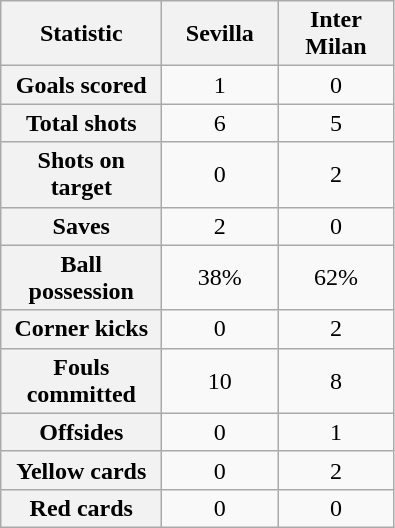<table class="wikitable plainrowheaders" style="text-align:center">
<tr>
<th scope="col" style="width:100px">Statistic</th>
<th scope="col" style="width:70px">Sevilla</th>
<th scope="col" style="width:70px">Inter Milan</th>
</tr>
<tr>
<th scope=row>Goals scored</th>
<td>1</td>
<td>0</td>
</tr>
<tr>
<th scope=row>Total shots</th>
<td>6</td>
<td>5</td>
</tr>
<tr>
<th scope=row>Shots on target</th>
<td>0</td>
<td>2</td>
</tr>
<tr>
<th scope=row>Saves</th>
<td>2</td>
<td>0</td>
</tr>
<tr>
<th scope=row>Ball possession</th>
<td>38%</td>
<td>62%</td>
</tr>
<tr>
<th scope=row>Corner kicks</th>
<td>0</td>
<td>2</td>
</tr>
<tr>
<th scope=row>Fouls committed</th>
<td>10</td>
<td>8</td>
</tr>
<tr>
<th scope=row>Offsides</th>
<td>0</td>
<td>1</td>
</tr>
<tr>
<th scope=row>Yellow cards</th>
<td>0</td>
<td>2</td>
</tr>
<tr>
<th scope=row>Red cards</th>
<td>0</td>
<td>0</td>
</tr>
</table>
